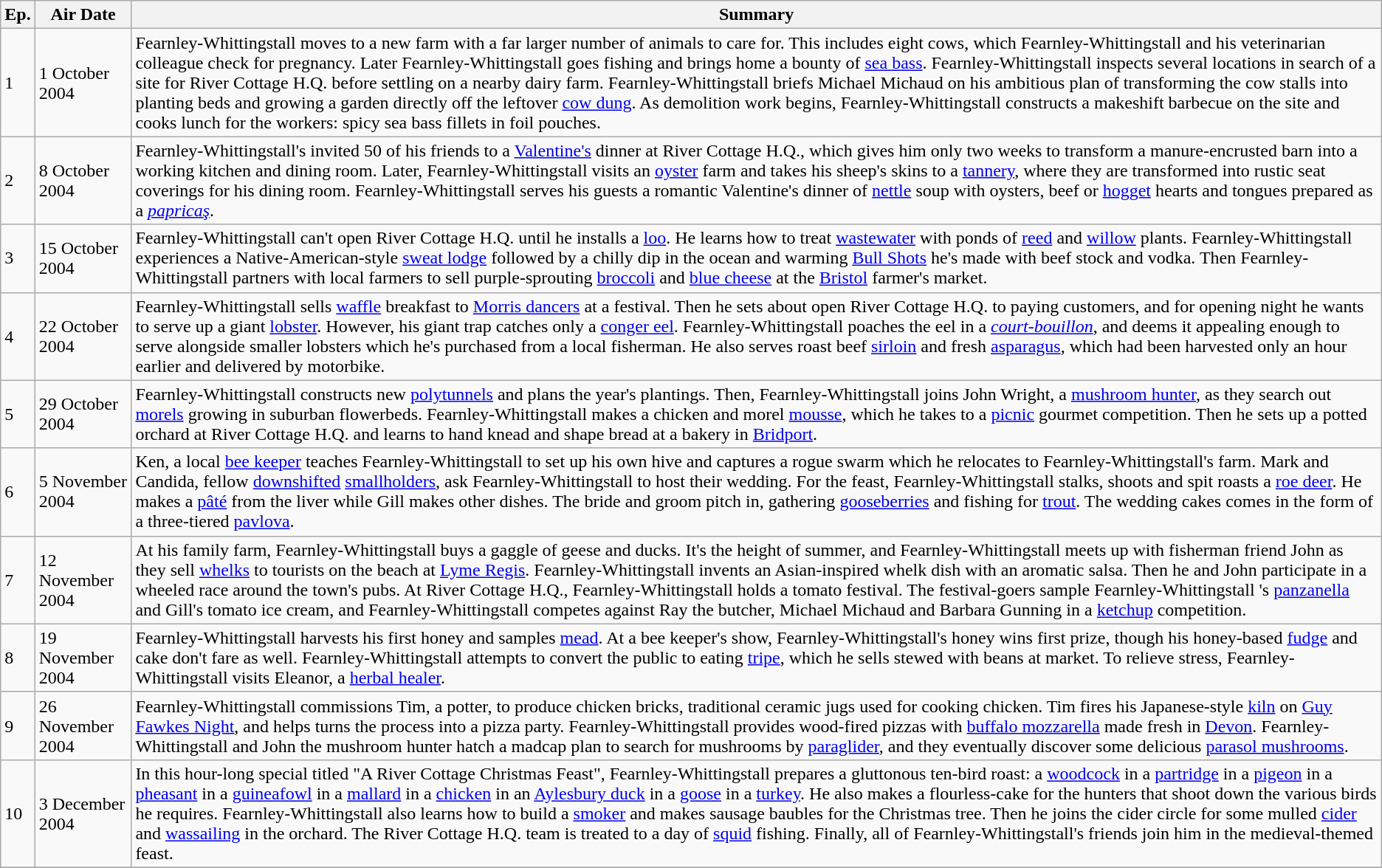<table class="wikitable">
<tr>
<th>Ep.</th>
<th>Air Date</th>
<th>Summary</th>
</tr>
<tr>
<td>1</td>
<td>1 October 2004</td>
<td>Fearnley-Whittingstall moves to a new farm with a far larger number of animals to care for. This includes eight cows, which Fearnley-Whittingstall and his veterinarian colleague check for pregnancy. Later Fearnley-Whittingstall goes fishing and brings home a bounty of <a href='#'>sea bass</a>. Fearnley-Whittingstall inspects several locations in search of a site for River Cottage H.Q. before settling on a nearby dairy farm. Fearnley-Whittingstall briefs Michael Michaud on his ambitious plan of transforming the cow stalls into planting beds and growing a garden directly off the leftover <a href='#'>cow dung</a>. As demolition work begins, Fearnley-Whittingstall constructs a makeshift barbecue on the site and cooks lunch for the workers: spicy sea bass fillets in foil pouches.</td>
</tr>
<tr>
<td>2</td>
<td>8 October 2004</td>
<td>Fearnley-Whittingstall's invited 50 of his friends to a <a href='#'>Valentine's</a> dinner at River Cottage H.Q., which gives him only two weeks to transform a manure-encrusted barn into a working kitchen and dining room. Later, Fearnley-Whittingstall visits an <a href='#'>oyster</a> farm and takes his sheep's skins to a <a href='#'>tannery</a>, where they are transformed into rustic seat coverings for his dining room. Fearnley-Whittingstall serves his guests a romantic Valentine's dinner of <a href='#'>nettle</a> soup with oysters, beef or <a href='#'>hogget</a> hearts and tongues prepared as a <em><a href='#'>papricaş</a></em>.</td>
</tr>
<tr>
<td>3</td>
<td>15 October 2004</td>
<td>Fearnley-Whittingstall can't open River Cottage H.Q. until he installs a <a href='#'>loo</a>. He learns how to treat <a href='#'>wastewater</a> with ponds of <a href='#'>reed</a> and <a href='#'>willow</a> plants. Fearnley-Whittingstall experiences a Native-American-style <a href='#'>sweat lodge</a> followed by a chilly dip in the ocean and warming <a href='#'>Bull Shots</a> he's made with beef stock and vodka. Then Fearnley-Whittingstall partners with local farmers to sell purple-sprouting <a href='#'>broccoli</a> and <a href='#'>blue cheese</a> at the <a href='#'>Bristol</a> farmer's market.</td>
</tr>
<tr>
<td>4</td>
<td>22 October 2004</td>
<td>Fearnley-Whittingstall sells <a href='#'>waffle</a> breakfast to <a href='#'>Morris dancers</a> at a festival. Then he sets about open River Cottage H.Q. to paying customers, and for opening night he wants to serve up a giant <a href='#'>lobster</a>. However, his giant trap catches only a <a href='#'>conger eel</a>. Fearnley-Whittingstall poaches the eel in a <em><a href='#'>court-bouillon</a></em>, and deems it appealing enough to serve alongside smaller lobsters which he's purchased from a local fisherman. He also serves roast beef <a href='#'>sirloin</a> and fresh <a href='#'>asparagus</a>, which had been harvested only an hour earlier and delivered by motorbike.</td>
</tr>
<tr>
<td>5</td>
<td>29 October 2004</td>
<td>Fearnley-Whittingstall constructs new <a href='#'>polytunnels</a> and plans the year's plantings. Then, Fearnley-Whittingstall joins John Wright, a <a href='#'>mushroom hunter</a>, as they search out <a href='#'>morels</a> growing in suburban flowerbeds. Fearnley-Whittingstall makes a chicken and morel <a href='#'>mousse</a>, which he takes to a <a href='#'>picnic</a> gourmet competition. Then he sets up a potted orchard at River Cottage H.Q. and learns to hand knead and shape bread at a bakery in <a href='#'>Bridport</a>.</td>
</tr>
<tr>
<td>6</td>
<td>5 November 2004</td>
<td>Ken, a local <a href='#'>bee keeper</a> teaches Fearnley-Whittingstall to set up his own hive and captures a rogue swarm which he relocates to Fearnley-Whittingstall's farm. Mark and Candida, fellow <a href='#'>downshifted</a> <a href='#'>smallholders</a>, ask Fearnley-Whittingstall to host their wedding. For the feast, Fearnley-Whittingstall stalks, shoots and spit roasts a <a href='#'>roe deer</a>. He makes a <a href='#'>pâté</a> from the liver while Gill makes other dishes. The bride and groom pitch in, gathering <a href='#'>gooseberries</a> and fishing for <a href='#'>trout</a>. The wedding cakes comes in the form of a three-tiered <a href='#'>pavlova</a>.</td>
</tr>
<tr>
<td>7</td>
<td>12 November 2004</td>
<td>At his family farm, Fearnley-Whittingstall buys a gaggle of geese and ducks. It's the height of summer, and Fearnley-Whittingstall meets up with fisherman friend John as they sell <a href='#'>whelks</a> to tourists on the beach at <a href='#'>Lyme Regis</a>. Fearnley-Whittingstall invents an Asian-inspired whelk dish with an aromatic salsa. Then he and John participate in a wheeled race around the town's pubs. At River Cottage H.Q., Fearnley-Whittingstall holds a tomato festival. The festival-goers sample Fearnley-Whittingstall 's <a href='#'>panzanella</a> and Gill's tomato ice cream, and Fearnley-Whittingstall competes against Ray the butcher, Michael Michaud and Barbara Gunning in a <a href='#'>ketchup</a> competition.</td>
</tr>
<tr>
<td>8</td>
<td>19 November 2004</td>
<td>Fearnley-Whittingstall harvests his first honey and samples <a href='#'>mead</a>. At a bee keeper's show, Fearnley-Whittingstall's honey wins first prize, though his honey-based <a href='#'>fudge</a> and cake don't fare as well. Fearnley-Whittingstall attempts to convert the public to eating <a href='#'>tripe</a>, which he sells stewed with beans at market. To relieve stress, Fearnley-Whittingstall visits Eleanor, a <a href='#'>herbal healer</a>.</td>
</tr>
<tr>
<td>9</td>
<td>26 November 2004</td>
<td>Fearnley-Whittingstall commissions Tim, a potter, to produce chicken bricks, traditional ceramic jugs used for cooking chicken. Tim fires his Japanese-style <a href='#'>kiln</a> on <a href='#'>Guy Fawkes Night</a>, and helps turns the process into a pizza party. Fearnley-Whittingstall provides wood-fired pizzas with <a href='#'>buffalo mozzarella</a> made fresh in <a href='#'>Devon</a>. Fearnley-Whittingstall and John the mushroom hunter hatch a madcap plan to search for mushrooms by <a href='#'>paraglider</a>, and they eventually discover some delicious <a href='#'>parasol mushrooms</a>.</td>
</tr>
<tr>
<td>10</td>
<td>3 December 2004</td>
<td>In this hour-long special titled "A River Cottage Christmas Feast", Fearnley-Whittingstall prepares a gluttonous ten-bird roast: a <a href='#'>woodcock</a> in a <a href='#'>partridge</a> in a <a href='#'>pigeon</a> in a <a href='#'>pheasant</a> in a <a href='#'>guineafowl</a> in a <a href='#'>mallard</a> in a <a href='#'>chicken</a> in an <a href='#'>Aylesbury duck</a> in a <a href='#'>goose</a> in a <a href='#'>turkey</a>. He also makes a flourless-cake for the hunters that shoot down the various birds he requires. Fearnley-Whittingstall also learns how to build a <a href='#'>smoker</a> and makes sausage baubles for the Christmas tree. Then he joins the cider circle for some mulled <a href='#'>cider</a> and <a href='#'>wassailing</a> in the orchard. The River Cottage H.Q. team is treated to a day of <a href='#'>squid</a> fishing. Finally, all of Fearnley-Whittingstall's friends join him in the medieval-themed feast.</td>
</tr>
<tr>
</tr>
</table>
